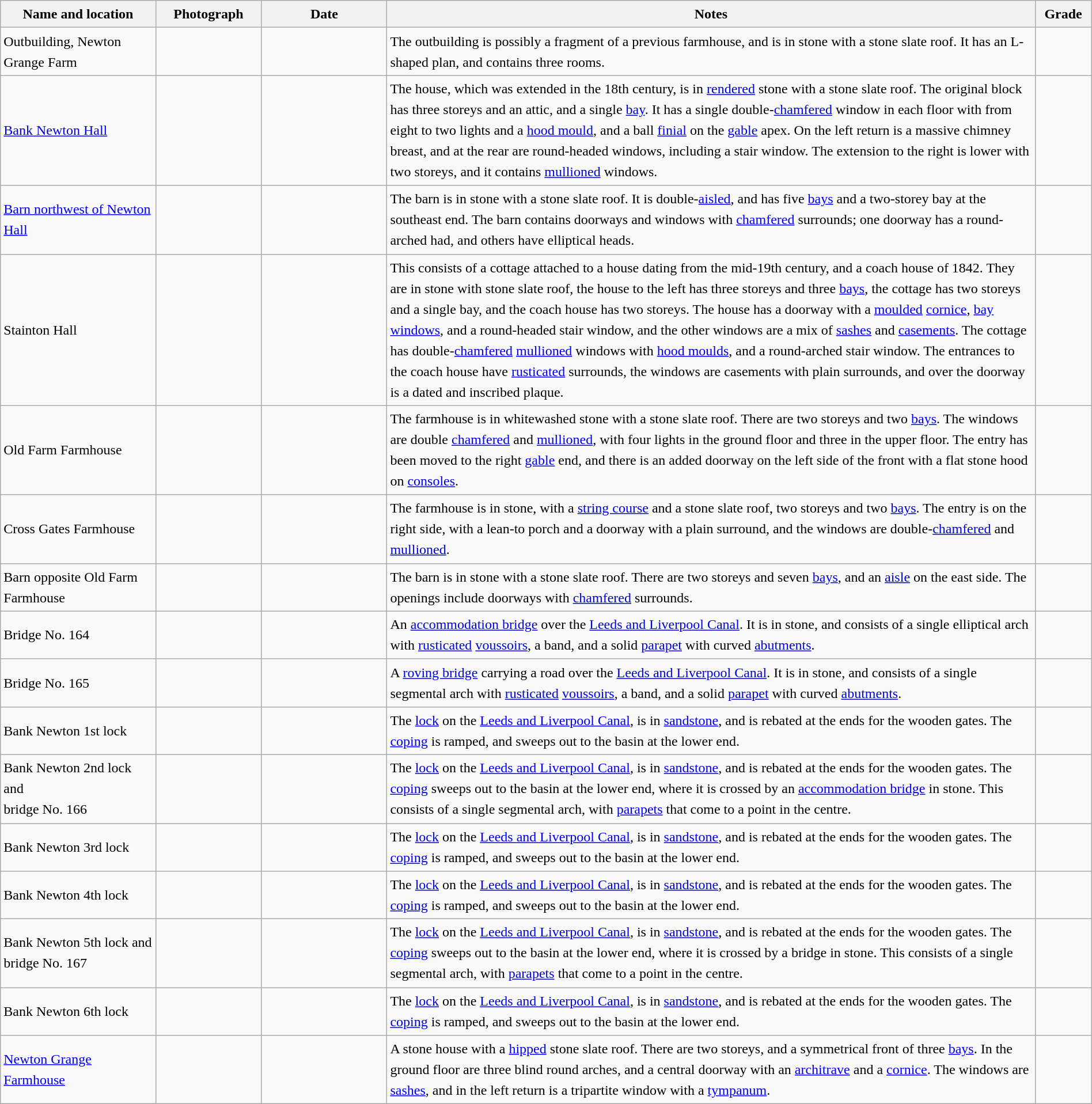<table class="wikitable sortable plainrowheaders" style="width:100%; border:0px; text-align:left; line-height:150%">
<tr>
<th scope="col"  style="width:150px">Name and location</th>
<th scope="col"  style="width:100px" class="unsortable">Photograph</th>
<th scope="col"  style="width:120px">Date</th>
<th scope="col"  style="width:650px" class="unsortable">Notes</th>
<th scope="col"  style="width:50px">Grade</th>
</tr>
<tr>
<td>Outbuilding, Newton Grange Farm<br><small></small></td>
<td></td>
<td align="center"></td>
<td>The outbuilding is possibly a fragment of a previous farmhouse, and is in stone with a stone slate roof.  It has an L-shaped plan, and contains three rooms.</td>
<td align="center" ></td>
</tr>
<tr>
<td><a href='#'>Bank Newton Hall</a><br><small></small></td>
<td></td>
<td align="center"></td>
<td>The house, which was extended in the 18th century, is in <a href='#'>rendered</a> stone with a stone slate roof.  The original block has three storeys and an attic, and a single <a href='#'>bay</a>.  It has a single double-<a href='#'>chamfered</a> window in each floor with from eight to two lights and a <a href='#'>hood mould</a>, and a ball <a href='#'>finial</a> on the <a href='#'>gable</a> apex.  On the left return is a massive chimney breast, and at the rear are round-headed windows, including a stair window.  The extension to the right is lower with two storeys, and it contains <a href='#'>mullioned</a> windows.</td>
<td align="center" ></td>
</tr>
<tr>
<td><a href='#'>Barn northwest of Newton Hall</a><br><small></small></td>
<td></td>
<td align="center"></td>
<td>The barn is in stone with a stone slate roof.  It is double-<a href='#'>aisled</a>, and has five <a href='#'>bays</a> and a two-storey bay at the southeast end.  The barn contains doorways and windows with <a href='#'>chamfered</a> surrounds; one doorway has a round-arched had, and others have elliptical heads.</td>
<td align="center" ></td>
</tr>
<tr>
<td>Stainton Hall<br><small></small></td>
<td></td>
<td align="center"></td>
<td>This consists of a cottage attached to a house dating from the mid-19th century, and a coach house of 1842.  They are in stone with stone slate roof, the house to the left has three storeys and three <a href='#'>bays</a>, the cottage has two storeys and a single  bay, and the coach house has two storeys.  The house has a doorway with a <a href='#'>moulded</a> <a href='#'>cornice</a>, <a href='#'>bay windows</a>, and a round-headed stair window, and the other windows are a mix of <a href='#'>sashes</a> and <a href='#'>casements</a>.  The cottage has double-<a href='#'>chamfered</a> <a href='#'>mullioned</a> windows with <a href='#'>hood moulds</a>, and a round-arched stair window.  The entrances to the coach house have <a href='#'>rusticated</a> surrounds, the windows are casements with plain surrounds, and over the doorway is a dated and inscribed plaque.</td>
<td align="center" ></td>
</tr>
<tr>
<td>Old Farm Farmhouse<br><small></small></td>
<td></td>
<td align="center"></td>
<td>The farmhouse is in whitewashed stone with a stone slate roof.  There are two storeys and two <a href='#'>bays</a>.  The windows are double <a href='#'>chamfered</a> and <a href='#'>mullioned</a>, with four lights in the ground floor and three in the upper floor.  The entry has been moved to the right <a href='#'>gable</a> end, and there is an added doorway on the left side of the front with a flat stone hood on <a href='#'>consoles</a>.</td>
<td align="center" ></td>
</tr>
<tr>
<td>Cross Gates Farmhouse<br><small></small></td>
<td></td>
<td align="center"></td>
<td>The farmhouse is in stone, with a <a href='#'>string course</a> and a stone slate roof, two storeys and two <a href='#'>bays</a>.  The entry is on the right side, with a lean-to porch and a doorway with a plain surround, and the windows are double-<a href='#'>chamfered</a> and <a href='#'>mullioned</a>.</td>
<td align="center" ></td>
</tr>
<tr>
<td>Barn opposite Old Farm Farmhouse<br><small></small></td>
<td></td>
<td align="center"></td>
<td>The barn is in stone with a stone slate roof.  There are two storeys and seven <a href='#'>bays</a>, and an <a href='#'>aisle</a> on the east side.  The openings include doorways with <a href='#'>chamfered</a> surrounds.</td>
<td align="center" ></td>
</tr>
<tr>
<td>Bridge No. 164<br><small></small></td>
<td></td>
<td align="center"></td>
<td>An <a href='#'>accommodation bridge</a> over the <a href='#'>Leeds and Liverpool Canal</a>. It is in stone, and consists of a single elliptical arch with <a href='#'>rusticated</a> <a href='#'>voussoirs</a>, a band, and a solid <a href='#'>parapet</a> with curved <a href='#'>abutments</a>.</td>
<td align="center" ></td>
</tr>
<tr>
<td>Bridge No. 165<br><small></small></td>
<td></td>
<td align="center"></td>
<td>A <a href='#'>roving bridge</a> carrying a road over the <a href='#'>Leeds and Liverpool Canal</a>. It is in stone, and consists of a single segmental arch with <a href='#'>rusticated</a> <a href='#'>voussoirs</a>, a band, and a solid <a href='#'>parapet</a> with curved <a href='#'>abutments</a>.</td>
<td align="center" ></td>
</tr>
<tr>
<td>Bank Newton 1st lock<br><small></small></td>
<td></td>
<td align="center"></td>
<td>The <a href='#'>lock</a> on the <a href='#'>Leeds and Liverpool Canal</a>, is in <a href='#'>sandstone</a>, and is rebated at the ends for the wooden gates.  The <a href='#'>coping</a> is ramped, and sweeps out to the basin at the lower end.</td>
<td align="center" ></td>
</tr>
<tr>
<td>Bank Newton 2nd lock and<br>bridge No. 166<br><small></small></td>
<td></td>
<td align="center"></td>
<td>The <a href='#'>lock</a> on the <a href='#'>Leeds and Liverpool Canal</a>, is in <a href='#'>sandstone</a>, and is rebated at the ends for the wooden gates. The <a href='#'>coping</a> sweeps out to the basin at the lower end, where it is crossed by an <a href='#'>accommodation bridge</a> in stone.  This consists of a single segmental arch, with <a href='#'>parapets</a> that come to a point in the centre.</td>
<td align="center" ></td>
</tr>
<tr>
<td>Bank Newton 3rd lock<br><small></small></td>
<td></td>
<td align="center"></td>
<td>The <a href='#'>lock</a> on the <a href='#'>Leeds and Liverpool Canal</a>, is in <a href='#'>sandstone</a>, and is rebated at the ends for the wooden gates.  The <a href='#'>coping</a> is ramped, and sweeps out to the basin at the lower end.</td>
<td align="center" ></td>
</tr>
<tr>
<td>Bank Newton 4th lock<br><small></small></td>
<td></td>
<td align="center"></td>
<td>The <a href='#'>lock</a> on the <a href='#'>Leeds and Liverpool Canal</a>, is in <a href='#'>sandstone</a>, and is rebated at the ends for the wooden gates.  The <a href='#'>coping</a> is ramped, and sweeps out to the basin at the lower end.</td>
<td align="center" ></td>
</tr>
<tr>
<td>Bank Newton 5th lock and<br>bridge No. 167<br><small></small></td>
<td></td>
<td align="center"></td>
<td>The <a href='#'>lock</a> on the <a href='#'>Leeds and Liverpool Canal</a>, is in <a href='#'>sandstone</a>, and is rebated at the ends for the wooden gates. The <a href='#'>coping</a> sweeps out to the basin at the lower end, where it is crossed by a bridge in stone.  This consists of a single segmental arch, with <a href='#'>parapets</a> that come to a point in the centre.</td>
<td align="center" ></td>
</tr>
<tr>
<td>Bank Newton 6th lock<br><small></small></td>
<td></td>
<td align="center"></td>
<td>The <a href='#'>lock</a> on the <a href='#'>Leeds and Liverpool Canal</a>, is in <a href='#'>sandstone</a>, and is rebated at the ends for the wooden gates.  The <a href='#'>coping</a> is ramped, and sweeps out to the basin at the lower end.</td>
<td align="center" ></td>
</tr>
<tr>
<td><a href='#'>Newton Grange Farmhouse</a><br><small></small></td>
<td></td>
<td align="center"></td>
<td>A stone house with a <a href='#'>hipped</a> stone slate roof.  There are two storeys, and a symmetrical front of three <a href='#'>bays</a>.  In the ground floor are three blind round arches, and a central doorway with an <a href='#'>architrave</a> and a <a href='#'>cornice</a>.  The windows are <a href='#'>sashes</a>, and in the left return is a tripartite window with a <a href='#'>tympanum</a>.</td>
<td align="center" ></td>
</tr>
<tr>
</tr>
</table>
